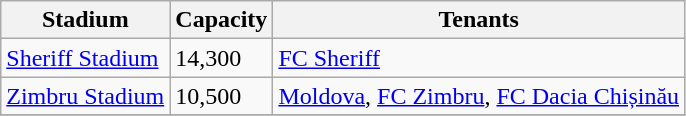<table class="wikitable sortable">
<tr>
<th>Stadium</th>
<th>Capacity</th>
<th>Tenants</th>
</tr>
<tr>
<td><a href='#'>Sheriff Stadium</a></td>
<td>14,300</td>
<td><a href='#'>FC Sheriff</a></td>
</tr>
<tr>
<td><a href='#'>Zimbru Stadium</a></td>
<td>10,500</td>
<td><a href='#'>Moldova</a>, <a href='#'>FC Zimbru</a>, <a href='#'>FC Dacia Chișinău</a></td>
</tr>
<tr>
</tr>
</table>
